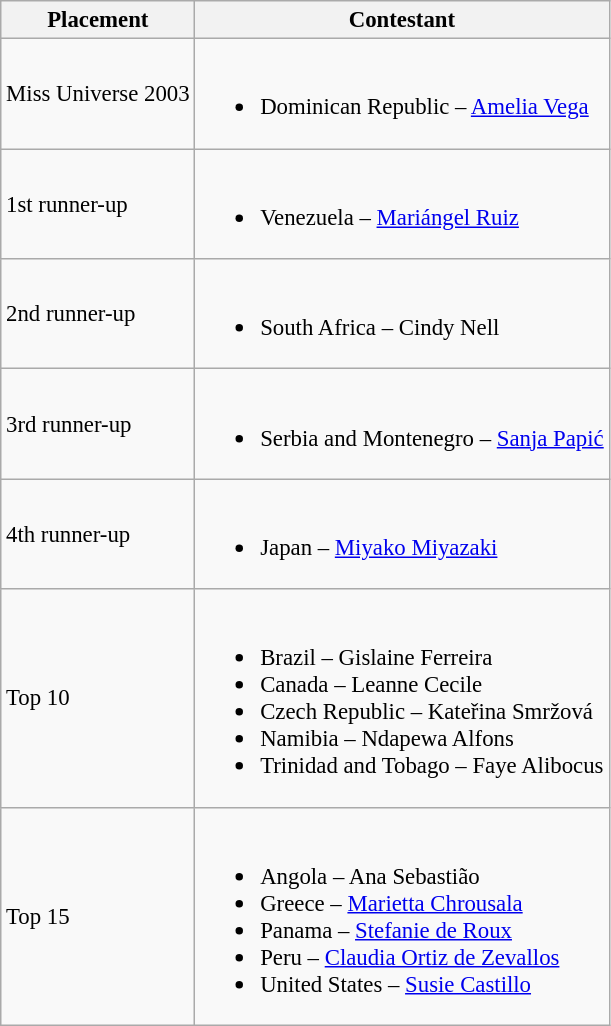<table class="wikitable sortable" style="font-size:95%;">
<tr>
<th>Placement</th>
<th>Contestant</th>
</tr>
<tr>
<td>Miss Universe 2003</td>
<td><br><ul><li> Dominican Republic – <a href='#'>Amelia Vega</a></li></ul></td>
</tr>
<tr>
<td>1st runner-up</td>
<td><br><ul><li> Venezuela – <a href='#'>Mariángel Ruiz</a></li></ul></td>
</tr>
<tr>
<td>2nd runner-up</td>
<td><br><ul><li> South Africa – Cindy Nell</li></ul></td>
</tr>
<tr>
<td>3rd runner-up</td>
<td><br><ul><li> Serbia and Montenegro – <a href='#'>Sanja Papić</a></li></ul></td>
</tr>
<tr>
<td>4th runner-up</td>
<td><br><ul><li> Japan – <a href='#'>Miyako Miyazaki</a></li></ul></td>
</tr>
<tr>
<td>Top 10</td>
<td><br><ul><li> Brazil – Gislaine Ferreira</li><li> Canada – Leanne Cecile</li><li> Czech Republic – Kateřina Smržová</li><li> Namibia – Ndapewa Alfons</li><li> Trinidad and Tobago – Faye Alibocus</li></ul></td>
</tr>
<tr>
<td>Top 15</td>
<td><br><ul><li> Angola – Ana Sebastião</li><li> Greece – <a href='#'>Marietta Chrousala</a></li><li> Panama – <a href='#'>Stefanie de Roux</a></li><li> Peru – <a href='#'>Claudia Ortiz de Zevallos</a></li><li> United States – <a href='#'>Susie Castillo</a></li></ul></td>
</tr>
</table>
